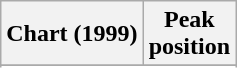<table class="wikitable plainrowheaders" style="text-align:center">
<tr>
<th scope="col">Chart (1999)</th>
<th scope="col">Peak<br>position</th>
</tr>
<tr>
</tr>
<tr>
</tr>
</table>
